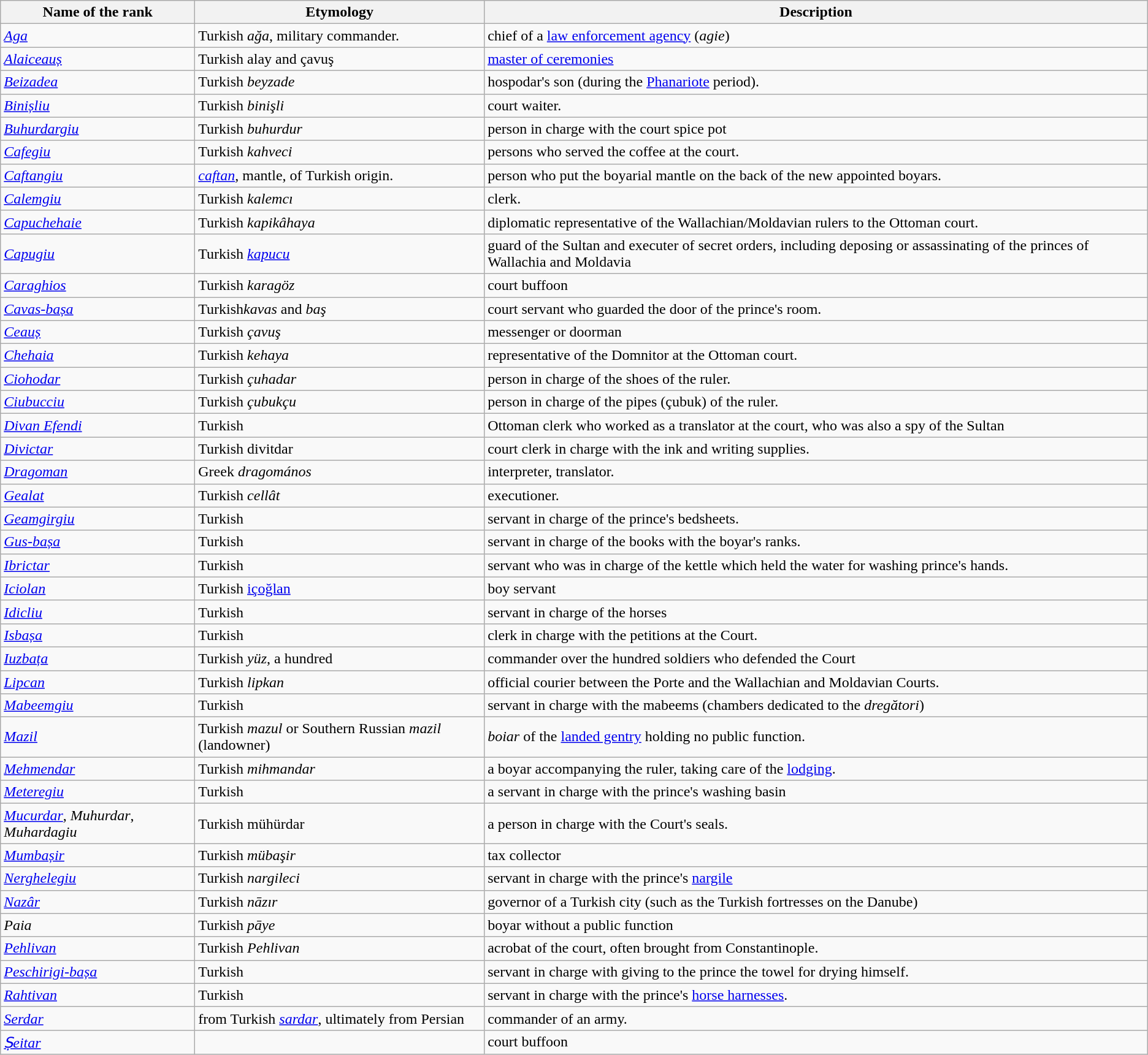<table class="wikitable">
<tr>
<th>Name of the rank</th>
<th>Etymology</th>
<th>Description</th>
</tr>
<tr>
<td><em><a href='#'>Aga</a></em></td>
<td>Turkish <em>ağa</em>, military commander.</td>
<td>chief of a <a href='#'>law enforcement agency</a> (<em>agie</em>)</td>
</tr>
<tr>
<td><em><a href='#'>Alaiceauș</a></em></td>
<td>Turkish alay and çavuş</td>
<td><a href='#'>master of ceremonies</a></td>
</tr>
<tr>
<td><em><a href='#'>Beizadea</a></em></td>
<td>Turkish <em>beyzade</em></td>
<td>hospodar's son (during the <a href='#'>Phanariote</a> period).</td>
</tr>
<tr>
<td><em><a href='#'>Binișliu</a></em></td>
<td>Turkish <em>binişli</em></td>
<td>court waiter.</td>
</tr>
<tr>
<td><em><a href='#'>Buhurdargiu</a></em></td>
<td>Turkish <em>buhurdur</em></td>
<td>person in charge with the court spice pot</td>
</tr>
<tr>
<td><em><a href='#'>Cafegiu</a></em></td>
<td>Turkish <em>kahveci</em></td>
<td>persons who served the coffee at the court.</td>
</tr>
<tr>
<td><em><a href='#'>Caftangiu</a></em></td>
<td><em><a href='#'>caftan</a></em>, mantle, of Turkish origin.</td>
<td>person who put the boyarial mantle on the back of the new appointed boyars.</td>
</tr>
<tr>
<td><em><a href='#'>Calemgiu</a></em></td>
<td>Turkish <em>kalemcı</em></td>
<td>clerk.</td>
</tr>
<tr>
<td><em><a href='#'>Capuchehaie</a></em></td>
<td>Turkish <em>kapikâhaya</em></td>
<td>diplomatic representative of the Wallachian/Moldavian rulers to the Ottoman court.</td>
</tr>
<tr>
<td><em><a href='#'>Capugiu</a></em></td>
<td>Turkish <em><a href='#'>kapucu</a></em></td>
<td>guard of the Sultan and executer of secret orders, including deposing or assassinating of the princes of Wallachia and Moldavia</td>
</tr>
<tr>
<td><em><a href='#'>Caraghios</a></em></td>
<td>Turkish <em>karagöz</em></td>
<td>court buffoon</td>
</tr>
<tr>
<td><em><a href='#'>Cavas-bașa</a></em></td>
<td>Turkish<em>kavas</em> and <em>baş</em></td>
<td>court servant who guarded the door of the prince's room.</td>
</tr>
<tr>
<td><em><a href='#'>Ceauș</a></em></td>
<td>Turkish <em>çavuş</em></td>
<td>messenger or doorman</td>
</tr>
<tr>
<td><em><a href='#'>Chehaia</a></em></td>
<td>Turkish <em>kehaya</em></td>
<td>representative of the Domnitor at the Ottoman court.</td>
</tr>
<tr>
<td><em><a href='#'>Ciohodar</a></em></td>
<td>Turkish <em>çuhadar</em></td>
<td>person in charge of the shoes of the ruler.</td>
</tr>
<tr>
<td><em><a href='#'>Ciubucciu</a></em></td>
<td>Turkish <em>çubukçu</em></td>
<td>person in charge of the pipes (çubuk) of the ruler.</td>
</tr>
<tr>
<td><em><a href='#'>Divan Efendi</a></em></td>
<td>Turkish</td>
<td>Ottoman clerk who worked as a translator at the court, who was also a spy of the Sultan</td>
</tr>
<tr>
<td><em><a href='#'>Divictar</a></em></td>
<td>Turkish divitdar</td>
<td>court clerk in charge with the ink and writing supplies.</td>
</tr>
<tr>
<td><em><a href='#'>Dragoman</a></em></td>
<td>Greek <em>dragomános</em></td>
<td>interpreter, translator.</td>
</tr>
<tr>
<td><em><a href='#'>Gealat</a></em></td>
<td>Turkish <em>cellât</em></td>
<td>executioner.</td>
</tr>
<tr>
<td><em><a href='#'>Geamgirgiu</a></em></td>
<td>Turkish</td>
<td>servant in charge of the prince's bedsheets.</td>
</tr>
<tr>
<td><em><a href='#'>Gus-bașa</a></em></td>
<td>Turkish</td>
<td>servant in charge of the books with the boyar's ranks.</td>
</tr>
<tr>
<td><em><a href='#'>Ibrictar</a></em></td>
<td>Turkish</td>
<td>servant who was in charge of the kettle which held the water for washing prince's hands.</td>
</tr>
<tr>
<td><em><a href='#'>Iciolan</a></em></td>
<td>Turkish <a href='#'>içoğlan</a></td>
<td>boy servant</td>
</tr>
<tr>
<td><em><a href='#'>Idicliu</a></em></td>
<td>Turkish</td>
<td>servant in charge of the horses</td>
</tr>
<tr>
<td><em><a href='#'>Isbașa</a></em></td>
<td>Turkish</td>
<td>clerk in charge with the petitions at the Court.</td>
</tr>
<tr>
<td><em><a href='#'>Iuzbața</a></em></td>
<td>Turkish <em>yüz</em>, a hundred</td>
<td>commander over the hundred soldiers who defended the Court</td>
</tr>
<tr>
<td><em><a href='#'>Lipcan</a></em></td>
<td>Turkish <em>lipkan</em></td>
<td>official courier between the Porte and the Wallachian and Moldavian Courts.</td>
</tr>
<tr>
<td><em><a href='#'>Mabeemgiu</a></em></td>
<td>Turkish</td>
<td>servant in charge with the mabeems (chambers dedicated to the <em>dregători</em>)</td>
</tr>
<tr>
<td><em><a href='#'>Mazil</a></em></td>
<td>Turkish <em>mazul</em> or Southern Russian <em>mazil</em> (landowner)</td>
<td><em>boiar</em> of the <a href='#'>landed gentry</a> holding no public function.</td>
</tr>
<tr>
<td><em><a href='#'>Mehmendar</a></em></td>
<td>Turkish <em>mihmandar</em></td>
<td>a boyar accompanying the ruler, taking care of the <a href='#'>lodging</a>.</td>
</tr>
<tr>
<td><em><a href='#'>Meteregiu</a></em></td>
<td>Turkish</td>
<td>a servant in charge with the prince's washing basin</td>
</tr>
<tr>
<td><em><a href='#'>Mucurdar</a></em>, <em>Muhurdar</em>, <em>Muhardagiu</em></td>
<td>Turkish mühürdar</td>
<td>a person in charge with the Court's seals.</td>
</tr>
<tr>
<td><em><a href='#'>Mumbașir</a></em></td>
<td>Turkish  <em>mübaşir</em></td>
<td>tax collector</td>
</tr>
<tr>
<td><em><a href='#'>Nerghelegiu</a></em></td>
<td>Turkish  <em>nargileci</em></td>
<td>servant in charge with the prince's <a href='#'>nargile</a></td>
</tr>
<tr>
<td><em><a href='#'>Nazâr</a></em></td>
<td>Turkish  <em>nāzır</em></td>
<td>governor of a Turkish city (such as the Turkish fortresses on the Danube) </td>
</tr>
<tr>
<td><em>Paia</em></td>
<td>Turkish  <em>pāye</em></td>
<td>boyar without a public function</td>
</tr>
<tr>
<td><em><a href='#'>Pehlivan</a></em></td>
<td>Turkish  <em>Pehlivan</em></td>
<td>acrobat of the court, often brought from Constantinople.</td>
</tr>
<tr>
<td><em><a href='#'>Peschirigi-bașa</a></em></td>
<td>Turkish</td>
<td>servant in charge with giving to the prince the towel for drying himself.</td>
</tr>
<tr>
<td><em><a href='#'>Rahtivan</a></em></td>
<td>Turkish</td>
<td>servant in charge with the prince's <a href='#'>horse harnesses</a>.</td>
</tr>
<tr>
<td><em><a href='#'>Serdar</a></em></td>
<td>from Turkish <em><a href='#'>sardar</a></em>, ultimately from Persian</td>
<td>commander of an army.</td>
</tr>
<tr>
<td><em><a href='#'>Ṣeitar</a></em></td>
<td></td>
<td>court buffoon</td>
</tr>
</table>
